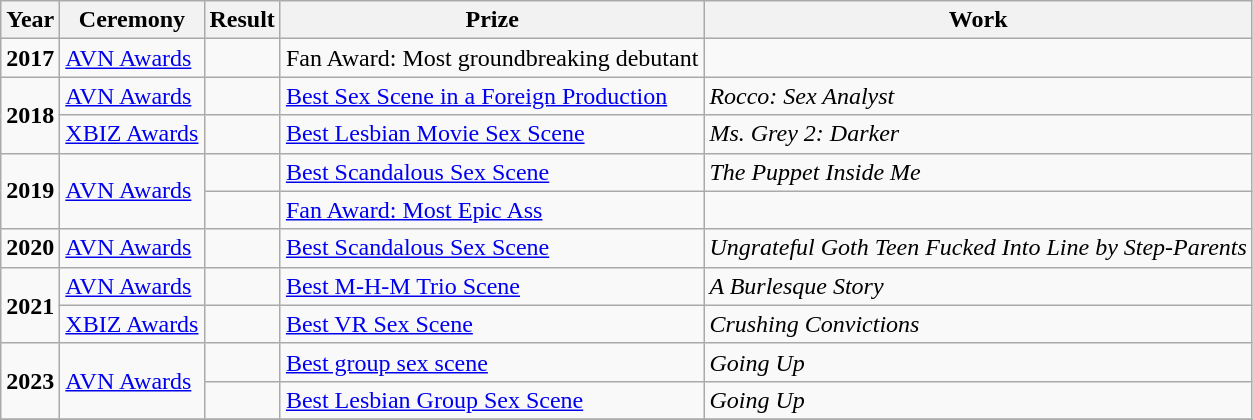<table class="wikitable">
<tr>
<th>Year</th>
<th>Ceremony</th>
<th>Result</th>
<th>Prize</th>
<th>Work</th>
</tr>
<tr>
<td rowspan="1"><strong>2017</strong></td>
<td rowspan="1"><a href='#'>AVN Awards</a></td>
<td></td>
<td>Fan Award: Most groundbreaking debutant</td>
<td></td>
</tr>
<tr>
<td rowspan="2"><strong>2018</strong></td>
<td rowspan="1"><a href='#'>AVN Awards</a></td>
<td></td>
<td><a href='#'>Best Sex Scene in a Foreign Production</a></td>
<td><em> Rocco: Sex Analyst</em></td>
</tr>
<tr>
<td rowspan="1"><a href='#'>XBIZ Awards</a></td>
<td></td>
<td><a href='#'>Best Lesbian Movie Sex Scene</a></td>
<td><em> Ms. Grey 2: Darker</em></td>
</tr>
<tr>
<td rowspan="2"><strong> 2019</strong></td>
<td rowspan="2"><a href='#'>AVN Awards</a></td>
<td></td>
<td><a href='#'>Best Scandalous Sex Scene</a></td>
<td><em>The Puppet Inside Me</em></td>
</tr>
<tr>
<td></td>
<td><a href='#'>Fan Award: Most Epic Ass</a></td>
<td></td>
</tr>
<tr>
<td rowspan="1"><strong> 2020</strong></td>
<td rowspan="1"><a href='#'>AVN Awards</a></td>
<td></td>
<td><a href='#'>Best Scandalous Sex Scene</a></td>
<td><em>Ungrateful Goth Teen Fucked Into Line by Step-Parents</em></td>
</tr>
<tr>
<td rowspan="2"><strong> 2021</strong></td>
<td rowspan="1"><a href='#'>AVN Awards</a></td>
<td></td>
<td><a href='#'>Best M-H-M Trio Scene</a></td>
<td><em> A Burlesque Story</em></td>
</tr>
<tr>
<td rowspan="1"><a href='#'>XBIZ Awards</a></td>
<td></td>
<td><a href='#'>Best VR Sex Scene</a></td>
<td><em> Crushing Convictions</em></td>
</tr>
<tr>
<td rowspan="2"><strong> 2023</strong></td>
<td rowspan="2"><a href='#'>AVN Awards</a></td>
<td></td>
<td><a href='#'>Best group sex scene</a></td>
<td><em>Going Up</em></td>
</tr>
<tr>
<td></td>
<td><a href='#'>Best Lesbian Group Sex Scene</a></td>
<td><em> Going Up</em></td>
</tr>
<tr>
</tr>
</table>
